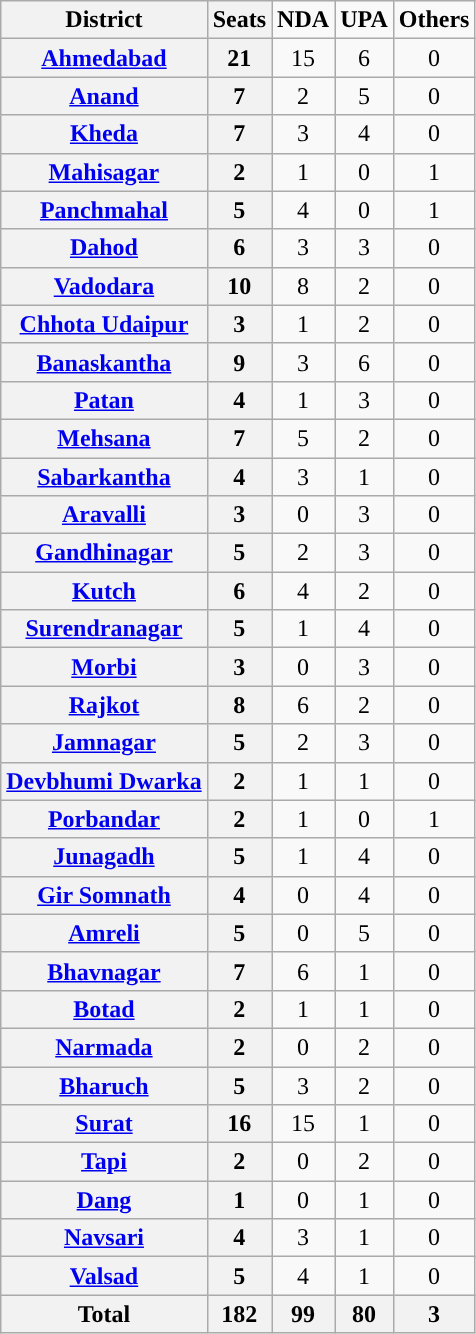<table class="wikitable sortable" style="text-align:center;">
<tr>
<th>District</th>
<th>Seats</th>
<td><span><strong>NDA</strong></span></td>
<td><span><strong>UPA</strong></span></td>
<td><span><strong>Others</strong></span></td>
</tr>
<tr>
<th><a href='#'>Ahmedabad</a></th>
<th>21</th>
<td style="background:">15</td>
<td>6</td>
<td>0</td>
</tr>
<tr>
<th><a href='#'>Anand</a></th>
<th>7</th>
<td>2</td>
<td style="background:">5</td>
<td>0</td>
</tr>
<tr>
<th><a href='#'>Kheda</a></th>
<th>7</th>
<td>3</td>
<td style="background:">4</td>
<td>0</td>
</tr>
<tr>
<th><a href='#'>Mahisagar</a></th>
<th>2</th>
<td>1</td>
<td>0</td>
<td>1</td>
</tr>
<tr>
<th><a href='#'>Panchmahal</a></th>
<th>5</th>
<td style="background:">4</td>
<td>0</td>
<td>1</td>
</tr>
<tr>
<th><a href='#'>Dahod</a></th>
<th>6</th>
<td>3</td>
<td>3</td>
<td>0</td>
</tr>
<tr>
<th><a href='#'>Vadodara</a></th>
<th>10</th>
<td style="background:">8</td>
<td>2</td>
<td>0</td>
</tr>
<tr>
<th><a href='#'>Chhota Udaipur</a></th>
<th>3</th>
<td>1</td>
<td style="background:">2</td>
<td>0</td>
</tr>
<tr>
<th><a href='#'>Banaskantha</a></th>
<th>9</th>
<td>3</td>
<td style="background:">6</td>
<td>0</td>
</tr>
<tr>
<th><a href='#'>Patan</a></th>
<th>4</th>
<td>1</td>
<td style="background:">3</td>
<td>0</td>
</tr>
<tr>
<th><a href='#'>Mehsana</a></th>
<th>7</th>
<td style="background:">5</td>
<td>2</td>
<td>0</td>
</tr>
<tr>
<th><a href='#'>Sabarkantha</a></th>
<th>4</th>
<td style="background:">3</td>
<td>1</td>
<td>0</td>
</tr>
<tr>
<th><a href='#'>Aravalli</a></th>
<th>3</th>
<td>0</td>
<td style="background:">3</td>
<td>0</td>
</tr>
<tr>
<th><a href='#'>Gandhinagar</a></th>
<th>5</th>
<td>2</td>
<td style="background:">3</td>
<td>0</td>
</tr>
<tr>
<th><a href='#'>Kutch</a></th>
<th>6</th>
<td style="background:">4</td>
<td>2</td>
<td>0</td>
</tr>
<tr>
<th><a href='#'>Surendranagar</a></th>
<th>5</th>
<td>1</td>
<td style="background:">4</td>
<td>0</td>
</tr>
<tr>
<th><a href='#'>Morbi</a></th>
<th>3</th>
<td>0</td>
<td style="background:">3</td>
<td>0</td>
</tr>
<tr>
<th><a href='#'>Rajkot</a></th>
<th>8</th>
<td style="background:">6</td>
<td>2</td>
<td>0</td>
</tr>
<tr>
<th><a href='#'>Jamnagar</a></th>
<th>5</th>
<td>2</td>
<td style="background:">3</td>
<td>0</td>
</tr>
<tr>
<th><a href='#'>Devbhumi Dwarka</a></th>
<th>2</th>
<td>1</td>
<td>1</td>
<td>0</td>
</tr>
<tr>
<th><a href='#'>Porbandar</a></th>
<th>2</th>
<td>1</td>
<td>0</td>
<td>1</td>
</tr>
<tr>
<th><a href='#'>Junagadh</a></th>
<th>5</th>
<td>1</td>
<td style="background:">4</td>
<td>0</td>
</tr>
<tr>
<th><a href='#'>Gir Somnath</a></th>
<th>4</th>
<td>0</td>
<td style="background:">4</td>
<td>0</td>
</tr>
<tr>
<th><a href='#'>Amreli</a></th>
<th>5</th>
<td>0</td>
<td style="background:">5</td>
<td>0</td>
</tr>
<tr>
<th><a href='#'>Bhavnagar</a></th>
<th>7</th>
<td style="background:">6</td>
<td>1</td>
<td>0</td>
</tr>
<tr>
<th><a href='#'>Botad</a></th>
<th>2</th>
<td>1</td>
<td>1</td>
<td>0</td>
</tr>
<tr>
<th><a href='#'>Narmada</a></th>
<th>2</th>
<td>0</td>
<td style="background:">2</td>
<td>0</td>
</tr>
<tr>
<th><a href='#'>Bharuch</a></th>
<th>5</th>
<td style="background:">3</td>
<td>2</td>
<td>0</td>
</tr>
<tr>
<th><a href='#'>Surat</a></th>
<th>16</th>
<td style="background:">15</td>
<td>1</td>
<td>0</td>
</tr>
<tr>
<th><a href='#'>Tapi</a></th>
<th>2</th>
<td>0</td>
<td style="background:">2</td>
<td>0</td>
</tr>
<tr>
<th><a href='#'>Dang</a></th>
<th>1</th>
<td>0</td>
<td style="background:">1</td>
<td>0</td>
</tr>
<tr>
<th><a href='#'>Navsari</a></th>
<th>4</th>
<td style="background:">3</td>
<td>1</td>
<td>0</td>
</tr>
<tr>
<th><a href='#'>Valsad</a></th>
<th>5</th>
<td style="background:">4</td>
<td>1</td>
<td>0</td>
</tr>
<tr>
<th>Total</th>
<th>182</th>
<th>99</th>
<th>80</th>
<th>3</th>
</tr>
</table>
